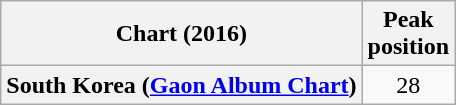<table class="wikitable plainrowheaders" style="text-align:center">
<tr>
<th scope="col">Chart (2016)</th>
<th scope="col">Peak<br>position</th>
</tr>
<tr>
<th scope="row">South Korea (<a href='#'>Gaon Album Chart</a>)</th>
<td>28</td>
</tr>
</table>
